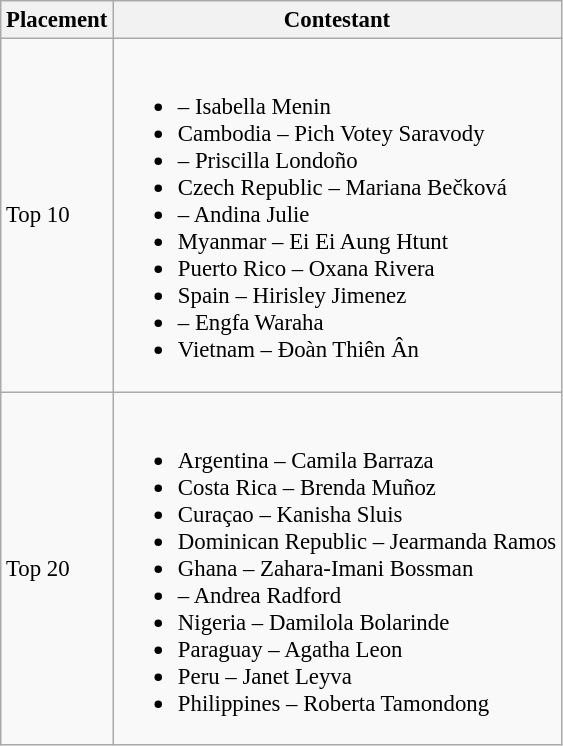<table class="wikitable sortable" style="font-size: 95%;">
<tr>
<th>Placement</th>
<th>Contestant</th>
</tr>
<tr>
<td>Top 10</td>
<td><br><ul><li> – Isabella Menin</li><li> Cambodia – Pich Votey Saravody</li><li> – Priscilla Londoño</li><li> Czech Republic – Mariana Bečková</li><li> – Andina Julie</li><li> Myanmar – Ei Ei Aung Htunt</li><li> Puerto Rico – Oxana Rivera</li><li> Spain – Hirisley Jimenez</li><li> – Engfa Waraha</li><li> Vietnam – Đoàn Thiên Ân</li></ul></td>
</tr>
<tr>
<td>Top 20</td>
<td><br><ul><li> Argentina – Camila Barraza</li><li> Costa Rica – Brenda Muñoz</li><li> Curaçao – Kanisha Sluis</li><li> Dominican Republic – Jearmanda Ramos</li><li> Ghana – Zahara-Imani Bossman</li><li> – Andrea Radford</li><li> Nigeria – Damilola Bolarinde</li><li> Paraguay – Agatha Leon</li><li> Peru – Janet Leyva</li><li> Philippines – Roberta Tamondong</li></ul></td>
</tr>
</table>
